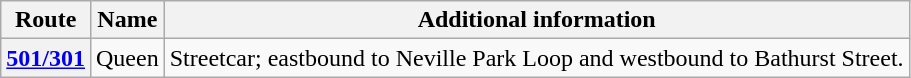<table class="wikitable">
<tr>
<th>Route</th>
<th>Name</th>
<th>Additional information</th>
</tr>
<tr>
<th><a href='#'>501/301</a></th>
<td>Queen</td>
<td>Streetcar; eastbound to Neville Park Loop and westbound to Bathurst Street.</td>
</tr>
</table>
